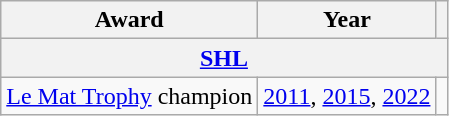<table class="wikitable">
<tr>
<th>Award</th>
<th>Year</th>
<th></th>
</tr>
<tr>
<th colspan="3"><a href='#'>SHL</a></th>
</tr>
<tr>
<td><a href='#'>Le Mat Trophy</a> champion</td>
<td><a href='#'>2011</a>, <a href='#'>2015</a>, <a href='#'>2022</a></td>
<td></td>
</tr>
</table>
